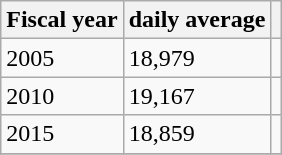<table class="wikitable">
<tr>
<th>Fiscal year</th>
<th>daily average</th>
<th></th>
</tr>
<tr>
<td>2005</td>
<td>18,979</td>
<td></td>
</tr>
<tr>
<td>2010</td>
<td>19,167</td>
<td></td>
</tr>
<tr>
<td>2015</td>
<td>18,859</td>
<td></td>
</tr>
<tr>
</tr>
</table>
